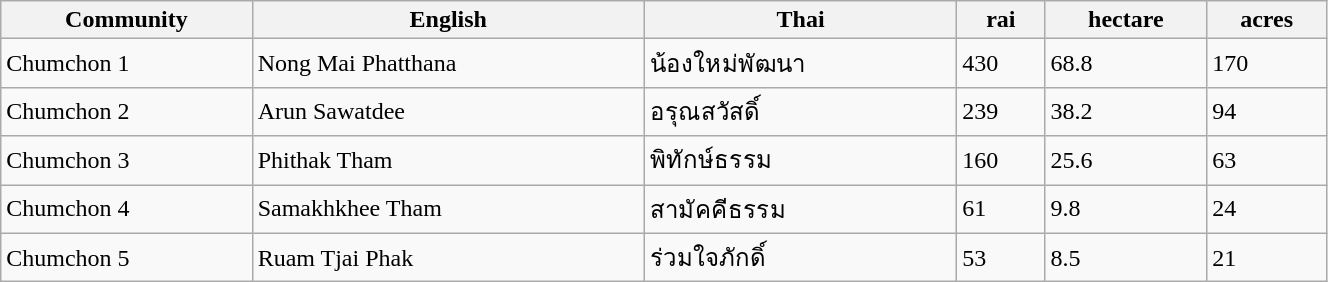<table class="wikitable" style="width:70%;">
<tr>
<th>Community</th>
<th>English</th>
<th>Thai</th>
<th>rai</th>
<th>hectare</th>
<th>acres</th>
</tr>
<tr>
<td>Chumchon 1</td>
<td>Nong Mai Phatthana</td>
<td>น้องใหม่พัฒนา</td>
<td>430</td>
<td>68.8</td>
<td>170</td>
</tr>
<tr>
<td>Chumchon 2</td>
<td>Arun Sawatdee</td>
<td>อรุณสวัสดิ์</td>
<td>239</td>
<td>38.2</td>
<td>94</td>
</tr>
<tr>
<td>Chumchon 3</td>
<td>Phithak Tham</td>
<td>พิทักษ์ธรรม</td>
<td>160</td>
<td>25.6</td>
<td>63</td>
</tr>
<tr>
<td>Chumchon 4</td>
<td>Samakhkhee Tham</td>
<td>สามัคคีธรรม</td>
<td>61</td>
<td>9.8</td>
<td>24</td>
</tr>
<tr>
<td>Chumchon 5</td>
<td>Ruam Tjai Phak</td>
<td>ร่วมใจภักดิ์</td>
<td>53</td>
<td>8.5</td>
<td>21</td>
</tr>
</table>
